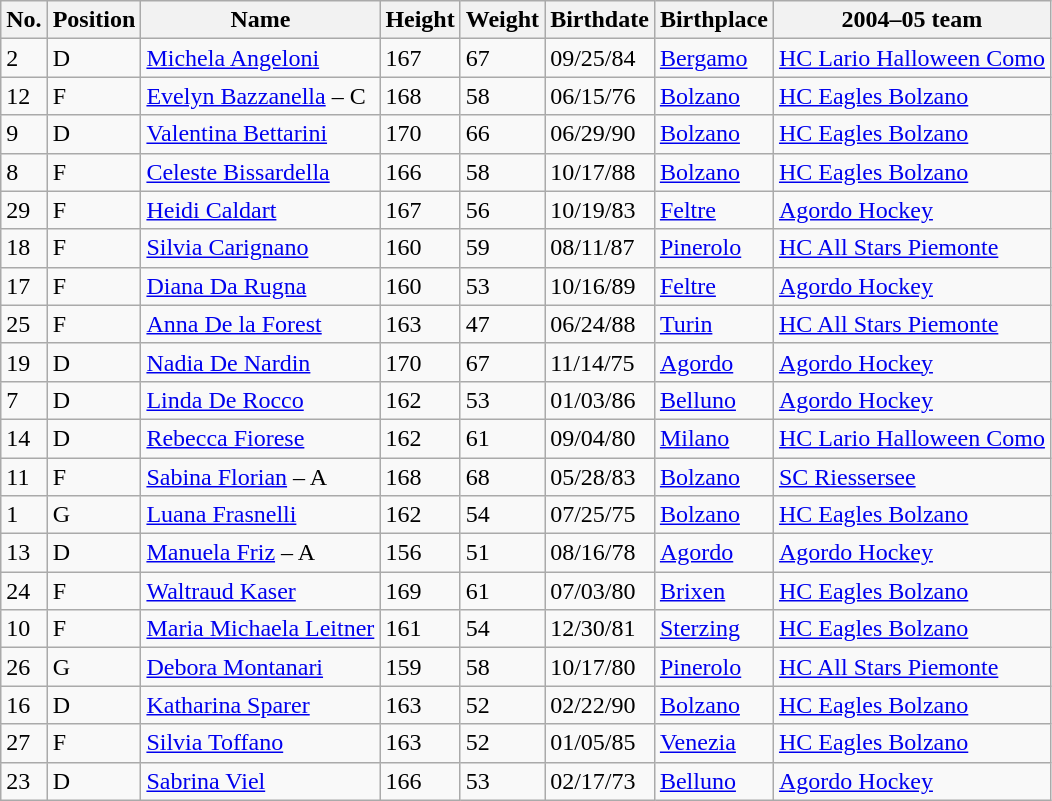<table class="wikitable">
<tr>
<th>No.</th>
<th>Position</th>
<th>Name</th>
<th>Height</th>
<th>Weight</th>
<th>Birthdate</th>
<th>Birthplace</th>
<th>2004–05 team</th>
</tr>
<tr>
<td>2</td>
<td>D</td>
<td><a href='#'>Michela Angeloni</a></td>
<td>167</td>
<td>67</td>
<td>09/25/84</td>
<td><a href='#'>Bergamo</a></td>
<td><a href='#'>HC Lario Halloween Como</a></td>
</tr>
<tr>
<td>12</td>
<td>F</td>
<td><a href='#'>Evelyn Bazzanella</a> – C</td>
<td>168</td>
<td>58</td>
<td>06/15/76</td>
<td><a href='#'>Bolzano</a></td>
<td><a href='#'>HC Eagles Bolzano</a></td>
</tr>
<tr>
<td>9</td>
<td>D</td>
<td><a href='#'>Valentina Bettarini</a></td>
<td>170</td>
<td>66</td>
<td>06/29/90</td>
<td><a href='#'>Bolzano</a></td>
<td><a href='#'>HC Eagles Bolzano</a></td>
</tr>
<tr>
<td>8</td>
<td>F</td>
<td><a href='#'>Celeste Bissardella</a></td>
<td>166</td>
<td>58</td>
<td>10/17/88</td>
<td><a href='#'>Bolzano</a></td>
<td><a href='#'>HC Eagles Bolzano</a></td>
</tr>
<tr>
<td>29</td>
<td>F</td>
<td><a href='#'>Heidi Caldart</a></td>
<td>167</td>
<td>56</td>
<td>10/19/83</td>
<td><a href='#'>Feltre</a></td>
<td><a href='#'>Agordo Hockey</a></td>
</tr>
<tr>
<td>18</td>
<td>F</td>
<td><a href='#'>Silvia Carignano</a></td>
<td>160</td>
<td>59</td>
<td>08/11/87</td>
<td><a href='#'>Pinerolo</a></td>
<td><a href='#'>HC All Stars Piemonte</a></td>
</tr>
<tr>
<td>17</td>
<td>F</td>
<td><a href='#'>Diana Da Rugna</a></td>
<td>160</td>
<td>53</td>
<td>10/16/89</td>
<td><a href='#'>Feltre</a></td>
<td><a href='#'>Agordo Hockey</a></td>
</tr>
<tr>
<td>25</td>
<td>F</td>
<td><a href='#'>Anna De la Forest</a></td>
<td>163</td>
<td>47</td>
<td>06/24/88</td>
<td><a href='#'>Turin</a></td>
<td><a href='#'>HC All Stars Piemonte</a></td>
</tr>
<tr>
<td>19</td>
<td>D</td>
<td><a href='#'>Nadia De Nardin</a></td>
<td>170</td>
<td>67</td>
<td>11/14/75</td>
<td><a href='#'>Agordo</a></td>
<td><a href='#'>Agordo Hockey</a></td>
</tr>
<tr>
<td>7</td>
<td>D</td>
<td><a href='#'>Linda De Rocco</a></td>
<td>162</td>
<td>53</td>
<td>01/03/86</td>
<td><a href='#'>Belluno</a></td>
<td><a href='#'>Agordo Hockey</a></td>
</tr>
<tr>
<td>14</td>
<td>D</td>
<td><a href='#'>Rebecca Fiorese</a></td>
<td>162</td>
<td>61</td>
<td>09/04/80</td>
<td><a href='#'>Milano</a></td>
<td><a href='#'>HC Lario Halloween Como</a></td>
</tr>
<tr>
<td>11</td>
<td>F</td>
<td><a href='#'>Sabina Florian</a> – A</td>
<td>168</td>
<td>68</td>
<td>05/28/83</td>
<td><a href='#'>Bolzano</a></td>
<td><a href='#'>SC Riessersee</a></td>
</tr>
<tr>
<td>1</td>
<td>G</td>
<td><a href='#'>Luana Frasnelli</a></td>
<td>162</td>
<td>54</td>
<td>07/25/75</td>
<td><a href='#'>Bolzano</a></td>
<td><a href='#'>HC Eagles Bolzano</a></td>
</tr>
<tr>
<td>13</td>
<td>D</td>
<td><a href='#'>Manuela Friz</a> – A</td>
<td>156</td>
<td>51</td>
<td>08/16/78</td>
<td><a href='#'>Agordo</a></td>
<td><a href='#'>Agordo Hockey</a></td>
</tr>
<tr>
<td>24</td>
<td>F</td>
<td><a href='#'>Waltraud Kaser</a></td>
<td>169</td>
<td>61</td>
<td>07/03/80</td>
<td><a href='#'>Brixen</a></td>
<td><a href='#'>HC Eagles Bolzano</a></td>
</tr>
<tr>
<td>10</td>
<td>F</td>
<td><a href='#'>Maria Michaela Leitner</a></td>
<td>161</td>
<td>54</td>
<td>12/30/81</td>
<td><a href='#'>Sterzing</a></td>
<td><a href='#'>HC Eagles Bolzano</a></td>
</tr>
<tr>
<td>26</td>
<td>G</td>
<td><a href='#'>Debora Montanari</a></td>
<td>159</td>
<td>58</td>
<td>10/17/80</td>
<td><a href='#'>Pinerolo</a></td>
<td><a href='#'>HC All Stars Piemonte</a></td>
</tr>
<tr>
<td>16</td>
<td>D</td>
<td><a href='#'>Katharina Sparer</a></td>
<td>163</td>
<td>52</td>
<td>02/22/90</td>
<td><a href='#'>Bolzano</a></td>
<td><a href='#'>HC Eagles Bolzano</a></td>
</tr>
<tr>
<td>27</td>
<td>F</td>
<td><a href='#'>Silvia Toffano</a></td>
<td>163</td>
<td>52</td>
<td>01/05/85</td>
<td><a href='#'>Venezia</a></td>
<td><a href='#'>HC Eagles Bolzano</a></td>
</tr>
<tr>
<td>23</td>
<td>D</td>
<td><a href='#'>Sabrina Viel</a></td>
<td>166</td>
<td>53</td>
<td>02/17/73</td>
<td><a href='#'>Belluno</a></td>
<td><a href='#'>Agordo Hockey</a></td>
</tr>
</table>
